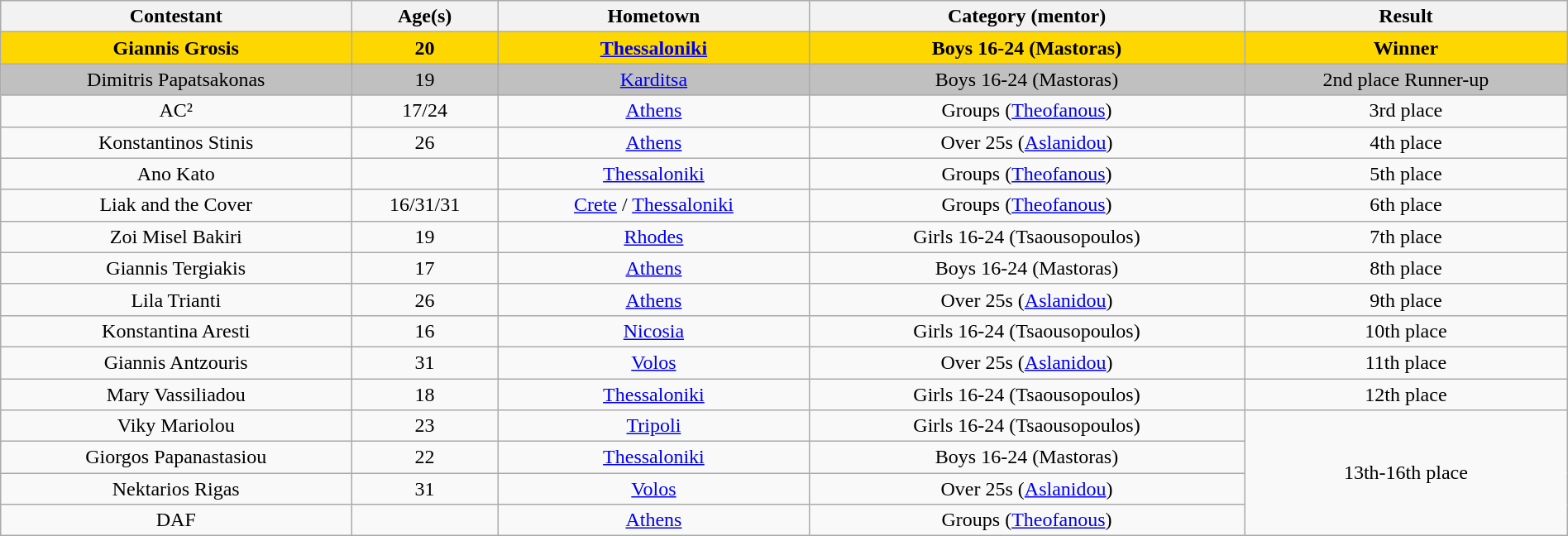<table class="wikitable sortable" style="width:100%; text-align:center;">
<tr>
<th>Contestant</th>
<th>Age(s)</th>
<th>Hometown</th>
<th>Category (mentor)</th>
<th>Result</th>
</tr>
<tr bgcolor=gold>
<td><strong>Giannis Grosis</strong></td>
<td><strong>20</strong></td>
<td><strong><a href='#'>Thessaloniki</a></strong></td>
<td><strong>Boys 16-24 (Mastoras)</strong></td>
<td><strong>Winner</strong></td>
</tr>
<tr bgcolor=silver>
<td>Dimitris Papatsakonas</td>
<td>19</td>
<td><a href='#'>Karditsa</a></td>
<td>Boys 16-24 (Mastoras)</td>
<td>2nd place Runner-up</td>
</tr>
<tr>
<td>AC²</td>
<td>17/24</td>
<td><a href='#'>Athens</a></td>
<td>Groups (<a href='#'>Theofanous</a>)</td>
<td>3rd place</td>
</tr>
<tr>
<td>Konstantinos Stinis</td>
<td>26</td>
<td><a href='#'>Athens</a></td>
<td>Over 25s (<a href='#'>Aslanidou</a>)</td>
<td>4th place</td>
</tr>
<tr>
<td>Ano Kato</td>
<td></td>
<td><a href='#'>Thessaloniki</a></td>
<td>Groups (<a href='#'>Theofanous</a>)</td>
<td>5th place</td>
</tr>
<tr>
<td>Liak and the Cover</td>
<td>16/31/31</td>
<td><a href='#'>Crete</a> / <a href='#'>Thessaloniki</a></td>
<td>Groups (<a href='#'>Theofanous</a>)</td>
<td>6th place</td>
</tr>
<tr>
<td>Zoi Misel Bakiri</td>
<td>19</td>
<td><a href='#'>Rhodes</a></td>
<td>Girls 16-24 (Tsaousopoulos)</td>
<td>7th place</td>
</tr>
<tr>
<td>Giannis Tergiakis</td>
<td>17</td>
<td><a href='#'>Athens</a></td>
<td>Boys 16-24 (Mastoras)</td>
<td>8th place</td>
</tr>
<tr>
<td>Lila Trianti</td>
<td>26</td>
<td><a href='#'>Athens</a></td>
<td>Over 25s (<a href='#'>Aslanidou</a>)</td>
<td>9th place</td>
</tr>
<tr>
<td>Konstantina Aresti</td>
<td>16</td>
<td><a href='#'>Nicosia</a></td>
<td>Girls 16-24 (Tsaousopoulos)</td>
<td>10th place</td>
</tr>
<tr>
<td>Giannis Antzouris</td>
<td>31</td>
<td><a href='#'>Volos</a></td>
<td>Over 25s (<a href='#'>Aslanidou</a>)</td>
<td>11th place</td>
</tr>
<tr>
<td>Mary Vassiliadou</td>
<td>18</td>
<td><a href='#'>Thessaloniki</a></td>
<td>Girls 16-24 (Tsaousopoulos)</td>
<td>12th place</td>
</tr>
<tr>
<td>Viky Mariolou</td>
<td>23</td>
<td><a href='#'>Tripoli</a></td>
<td>Girls 16-24 (Tsaousopoulos)</td>
<td rowspan="4">13th-16th place</td>
</tr>
<tr>
<td>Giorgos Papanastasiou</td>
<td>22</td>
<td><a href='#'>Thessaloniki</a></td>
<td>Boys 16-24 (Mastoras)</td>
</tr>
<tr>
<td>Nektarios Rigas</td>
<td>31</td>
<td><a href='#'>Volos</a></td>
<td>Over 25s (<a href='#'>Aslanidou</a>)</td>
</tr>
<tr>
<td>DAF</td>
<td></td>
<td><a href='#'>Athens</a></td>
<td>Groups (<a href='#'>Theofanous</a>)</td>
</tr>
</table>
